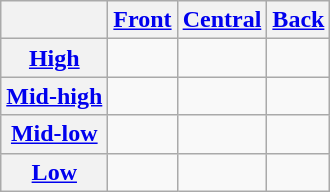<table class="wikitable">
<tr>
<th></th>
<th><a href='#'>Front</a></th>
<th><a href='#'>Central</a></th>
<th><a href='#'>Back</a></th>
</tr>
<tr>
<th><a href='#'>High</a></th>
<td></td>
<td></td>
<td></td>
</tr>
<tr>
<th><a href='#'>Mid-high</a></th>
<td></td>
<td></td>
<td></td>
</tr>
<tr>
<th><a href='#'>Mid-low</a></th>
<td></td>
<td></td>
<td> </td>
</tr>
<tr>
<th><a href='#'>Low</a></th>
<td></td>
<td></td>
<td></td>
</tr>
</table>
